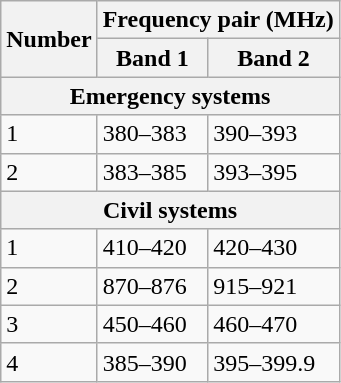<table class="wikitable">
<tr>
<th rowspan="2">Number</th>
<th colspan="2">Frequency pair (MHz)</th>
</tr>
<tr>
<th>Band 1</th>
<th>Band 2</th>
</tr>
<tr>
<th colspan="3">Emergency systems</th>
</tr>
<tr>
<td>1</td>
<td>380–383</td>
<td>390–393</td>
</tr>
<tr>
<td>2</td>
<td>383–385</td>
<td>393–395</td>
</tr>
<tr>
<th colspan="3">Civil systems</th>
</tr>
<tr>
<td>1</td>
<td>410–420</td>
<td>420–430</td>
</tr>
<tr>
<td>2</td>
<td>870–876</td>
<td>915–921</td>
</tr>
<tr>
<td>3</td>
<td>450–460</td>
<td>460–470</td>
</tr>
<tr>
<td>4</td>
<td>385–390</td>
<td>395–399.9</td>
</tr>
</table>
